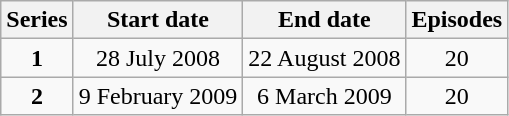<table class="wikitable" style="text-align:center;">
<tr>
<th>Series</th>
<th>Start date</th>
<th>End date</th>
<th>Episodes</th>
</tr>
<tr>
<td><strong>1</strong></td>
<td>28 July 2008</td>
<td>22 August 2008</td>
<td>20</td>
</tr>
<tr>
<td><strong>2</strong></td>
<td>9 February 2009</td>
<td>6 March 2009</td>
<td>20</td>
</tr>
</table>
